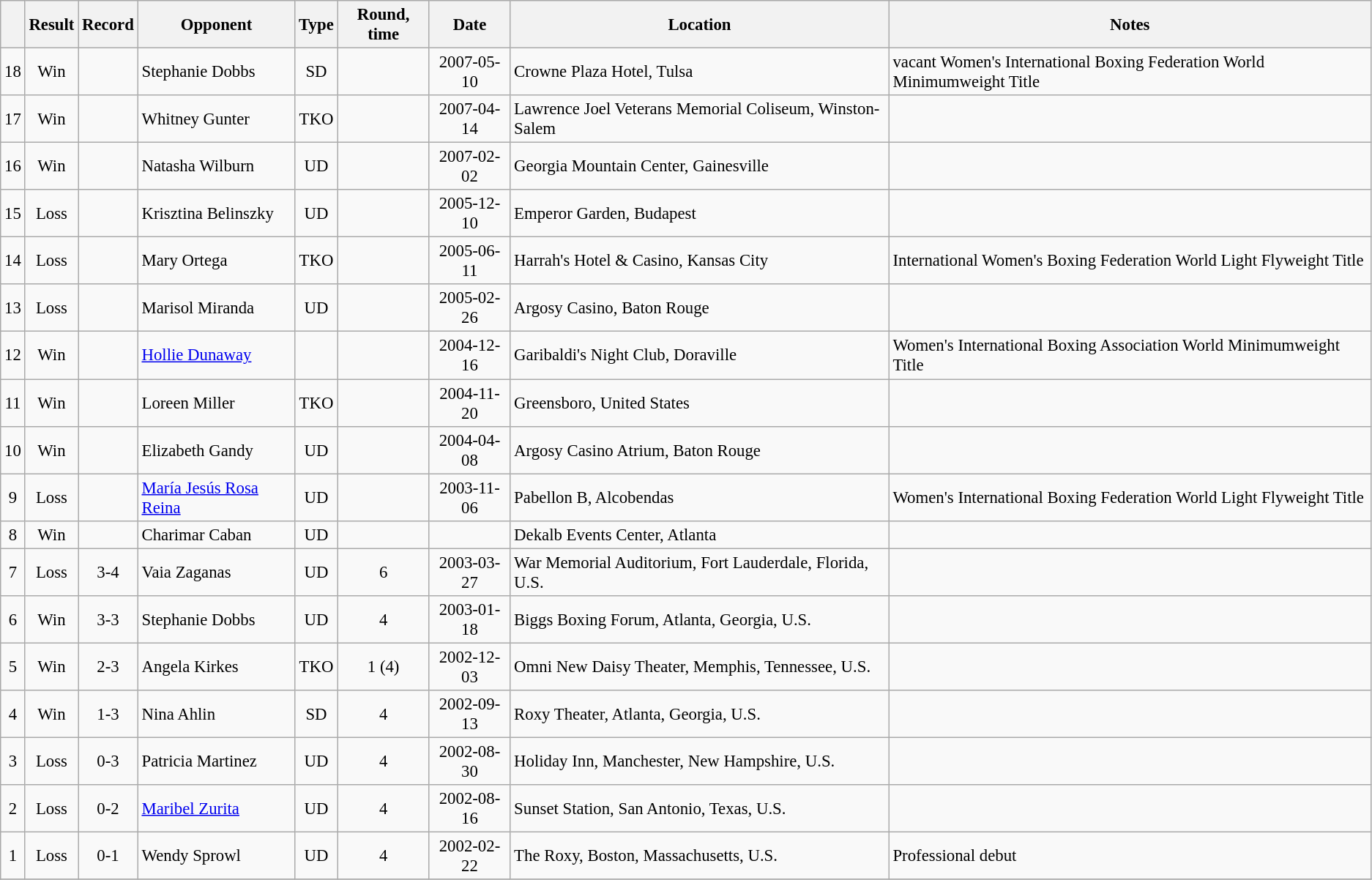<table class="wikitable" style="text-align:center; font-size:95%">
<tr>
<th></th>
<th>Result</th>
<th>Record</th>
<th>Opponent</th>
<th>Type</th>
<th>Round, time</th>
<th>Date</th>
<th>Location</th>
<th>Notes</th>
</tr>
<tr>
<td>18</td>
<td>Win</td>
<td></td>
<td style="text-align:left;">Stephanie Dobbs</td>
<td>SD</td>
<td></td>
<td>2007-05-10</td>
<td style="text-align:left;">Crowne Plaza Hotel, Tulsa</td>
<td style="text-align:left;">vacant Women's International Boxing Federation World Minimumweight Title</td>
</tr>
<tr>
<td>17</td>
<td>Win</td>
<td></td>
<td style="text-align:left;">Whitney Gunter</td>
<td>TKO</td>
<td></td>
<td>2007-04-14</td>
<td style="text-align:left;">Lawrence Joel Veterans Memorial Coliseum, Winston-Salem</td>
<td style="text-align:left;"></td>
</tr>
<tr>
<td>16</td>
<td>Win</td>
<td></td>
<td style="text-align:left;">Natasha Wilburn</td>
<td>UD</td>
<td></td>
<td>2007-02-02</td>
<td style="text-align:left;">Georgia Mountain Center, Gainesville</td>
<td style="text-align:left;"></td>
</tr>
<tr>
<td>15</td>
<td>Loss</td>
<td></td>
<td style="text-align:left;">Krisztina Belinszky</td>
<td>UD</td>
<td></td>
<td>2005-12-10</td>
<td style="text-align:left;">Emperor Garden, Budapest</td>
<td style="text-align:left;"></td>
</tr>
<tr>
<td>14</td>
<td>Loss</td>
<td></td>
<td style="text-align:left;">Mary Ortega</td>
<td>TKO</td>
<td></td>
<td>2005-06-11</td>
<td style="text-align:left;">Harrah's Hotel & Casino, Kansas City</td>
<td style="text-align:left;">International Women's Boxing Federation World Light Flyweight Title</td>
</tr>
<tr>
<td>13</td>
<td>Loss</td>
<td></td>
<td style="text-align:left;">Marisol Miranda</td>
<td>UD</td>
<td></td>
<td>2005-02-26</td>
<td style="text-align:left;">Argosy Casino, Baton Rouge</td>
<td style="text-align:left;"></td>
</tr>
<tr>
<td>12</td>
<td>Win</td>
<td></td>
<td style="text-align:left;"><a href='#'>Hollie Dunaway</a></td>
<td></td>
<td></td>
<td>2004-12-16</td>
<td style="text-align:left;">Garibaldi's Night Club, Doraville</td>
<td style="text-align:left;">Women's International Boxing Association World Minimumweight Title</td>
</tr>
<tr>
<td>11</td>
<td>Win</td>
<td></td>
<td style="text-align:left;">Loreen Miller</td>
<td>TKO</td>
<td></td>
<td>2004-11-20</td>
<td style="text-align:left;">Greensboro, United States</td>
<td style="text-align:left;"></td>
</tr>
<tr>
<td>10</td>
<td>Win</td>
<td></td>
<td style="text-align:left;">Elizabeth Gandy</td>
<td>UD</td>
<td></td>
<td>2004-04-08</td>
<td style="text-align:left;">Argosy Casino Atrium, Baton Rouge</td>
<td style="text-align:left;"></td>
</tr>
<tr>
<td>9</td>
<td>Loss</td>
<td></td>
<td style="text-align:left;"><a href='#'>María Jesús Rosa Reina</a></td>
<td>UD</td>
<td></td>
<td>2003-11-06</td>
<td style="text-align:left;">Pabellon B, Alcobendas</td>
<td style="text-align:left;">Women's International Boxing Federation World Light Flyweight Title</td>
</tr>
<tr>
<td>8</td>
<td>Win</td>
<td></td>
<td style="text-align:left;">Charimar Caban</td>
<td>UD</td>
<td></td>
<td></td>
<td style="text-align:left;">Dekalb Events Center, Atlanta</td>
<td style="text-align:left;"></td>
</tr>
<tr>
<td>7</td>
<td>Loss</td>
<td>3-4</td>
<td style="text-align:left;">Vaia Zaganas</td>
<td>UD</td>
<td>6</td>
<td>2003-03-27</td>
<td style="text-align:left;">War Memorial Auditorium, Fort Lauderdale, Florida, U.S.</td>
<td style="text-align:left;"></td>
</tr>
<tr>
<td>6</td>
<td>Win</td>
<td>3-3</td>
<td style="text-align:left;">Stephanie Dobbs</td>
<td>UD</td>
<td>4</td>
<td>2003-01-18</td>
<td style="text-align:left;">Biggs Boxing Forum, Atlanta, Georgia, U.S.</td>
<td style="text-align:left;"></td>
</tr>
<tr>
<td>5</td>
<td>Win</td>
<td>2-3</td>
<td style="text-align:left;">Angela Kirkes</td>
<td>TKO</td>
<td>1 (4)</td>
<td>2002-12-03</td>
<td style="text-align:left;">Omni New Daisy Theater, Memphis, Tennessee, U.S.</td>
<td style="text-align:left;"></td>
</tr>
<tr>
<td>4</td>
<td>Win</td>
<td>1-3</td>
<td style="text-align:left;">Nina Ahlin</td>
<td>SD</td>
<td>4</td>
<td>2002-09-13</td>
<td style="text-align:left;">Roxy Theater, Atlanta, Georgia, U.S.</td>
<td style="text-align:left;"></td>
</tr>
<tr>
<td>3</td>
<td>Loss</td>
<td>0-3</td>
<td style="text-align:left;">Patricia Martinez</td>
<td>UD</td>
<td>4</td>
<td>2002-08-30</td>
<td style="text-align:left;">Holiday Inn, Manchester, New Hampshire, U.S.</td>
<td style="text-align:left;"></td>
</tr>
<tr>
<td>2</td>
<td>Loss</td>
<td>0-2</td>
<td style="text-align:left;"><a href='#'>Maribel Zurita</a></td>
<td>UD</td>
<td>4</td>
<td>2002-08-16</td>
<td style="text-align:left;">Sunset Station, San Antonio, Texas, U.S.</td>
<td style="text-align:left;"></td>
</tr>
<tr>
<td>1</td>
<td>Loss</td>
<td>0-1</td>
<td style="text-align:left;">Wendy Sprowl</td>
<td>UD</td>
<td>4</td>
<td>2002-02-22</td>
<td style="text-align:left;">The Roxy, Boston, Massachusetts, U.S.</td>
<td style="text-align:left;">Professional debut</td>
</tr>
<tr>
</tr>
</table>
